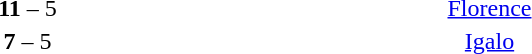<table style="text-align:center">
<tr>
<th width=200></th>
<th width=100></th>
<th width=200></th>
<th width=100></th>
</tr>
<tr>
<td align=right><strong></strong></td>
<td><strong>11</strong> – 5</td>
<td align=left></td>
<td><a href='#'>Florence</a></td>
</tr>
<tr>
<td align=right><strong></strong></td>
<td><strong>7</strong> – 5</td>
<td align=left></td>
<td><a href='#'>Igalo</a></td>
</tr>
</table>
